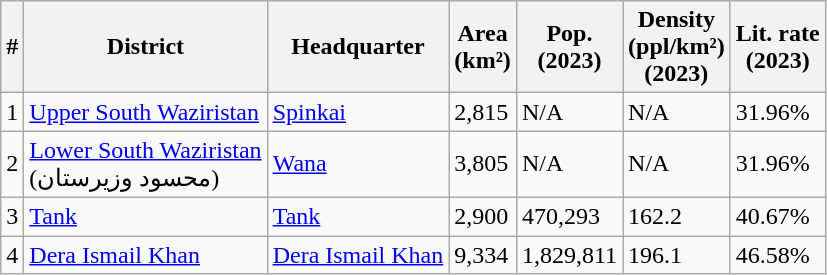<table class="wikitable sortable">
<tr>
<th>#</th>
<th>District</th>
<th>Headquarter</th>
<th>Area<br>(km²)</th>
<th>Pop.<br>(2023)</th>
<th>Density<br>(ppl/km²)<br>(2023)</th>
<th>Lit. rate<br>(2023)</th>
</tr>
<tr>
<td>1</td>
<td><a href='#'>Upper South Waziristan</a></td>
<td><a href='#'>Spinkai</a></td>
<td>2,815</td>
<td>N/A</td>
<td>N/A</td>
<td>31.96%</td>
</tr>
<tr>
<td>2</td>
<td><a href='#'>Lower South Waziristan</a><br>(محسود وزیرستان)</td>
<td><a href='#'>Wana</a></td>
<td>3,805</td>
<td>N/A</td>
<td>N/A</td>
<td>31.96%</td>
</tr>
<tr>
<td>3</td>
<td><a href='#'>Tank</a></td>
<td><a href='#'>Tank</a></td>
<td>2,900</td>
<td>470,293</td>
<td>162.2</td>
<td>40.67%</td>
</tr>
<tr>
<td>4</td>
<td><a href='#'>Dera Ismail Khan</a></td>
<td><a href='#'>Dera Ismail Khan</a></td>
<td>9,334</td>
<td>1,829,811</td>
<td>196.1</td>
<td>46.58%</td>
</tr>
</table>
